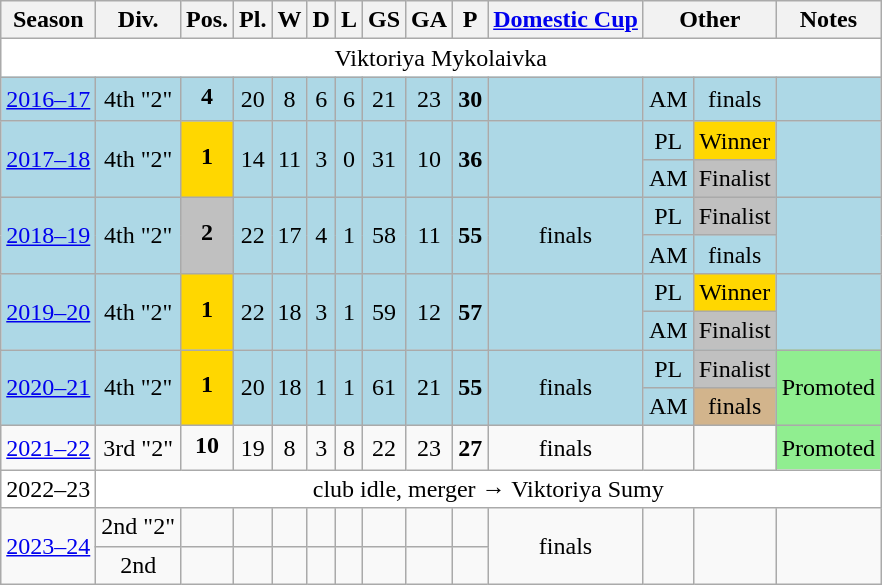<table class="wikitable">
<tr>
<th>Season</th>
<th>Div.</th>
<th>Pos.</th>
<th>Pl.</th>
<th>W</th>
<th>D</th>
<th>L</th>
<th>GS</th>
<th>GA</th>
<th>P</th>
<th><a href='#'>Domestic Cup</a></th>
<th colspan=2>Other</th>
<th>Notes</th>
</tr>
<tr bgcolor=white>
<td align=center colspan=14>Viktoriya Mykolaivka</td>
</tr>
<tr bgcolor=LightBlue>
<td align=center><a href='#'>2016–17</a></td>
<td align=center>4th "2"</td>
<td align=center><strong>4</strong><sub></sub></td>
<td align=center>20</td>
<td align=center>8</td>
<td align=center>6</td>
<td align=center>6</td>
<td align=center>21</td>
<td align=center>23</td>
<td align=center><strong>30</strong></td>
<td align=center></td>
<td align=center>AM</td>
<td align=center> finals</td>
<td align=center></td>
</tr>
<tr bgcolor=LightBlue>
<td align=center rowspan=2><a href='#'>2017–18</a></td>
<td align=center rowspan=2>4th "2"</td>
<td align=center rowspan=2 bgcolor=gold><strong>1</strong><sub></sub></td>
<td align=center rowspan=2>14</td>
<td align=center rowspan=2>11</td>
<td align=center rowspan=2>3</td>
<td align=center rowspan=2>0</td>
<td align=center rowspan=2>31</td>
<td align=center rowspan=2>10</td>
<td align=center rowspan=2><strong>36</strong></td>
<td align=center rowspan=2></td>
<td align=center>PL</td>
<td align=center bgcolor=gold>Winner</td>
<td align=center rowspan=2></td>
</tr>
<tr bgcolor=LightBlue>
<td align=center>AM</td>
<td align=center bgcolor=silver>Finalist</td>
</tr>
<tr bgcolor=LightBlue>
<td align=center rowspan=2><a href='#'>2018–19</a></td>
<td align=center rowspan=2>4th "2"</td>
<td align=center rowspan=2 bgcolor=silver><strong>2</strong><sub></sub></td>
<td align=center rowspan=2>22</td>
<td align=center rowspan=2>17</td>
<td align=center rowspan=2>4</td>
<td align=center rowspan=2>1</td>
<td align=center rowspan=2>58</td>
<td align=center rowspan=2>11</td>
<td align=center rowspan=2><strong>55</strong></td>
<td align=center rowspan=2> finals</td>
<td align=center>PL</td>
<td align=center bgcolor=silver>Finalist</td>
<td align=center rowspan=2></td>
</tr>
<tr bgcolor=LightBlue>
<td align=center>AM</td>
<td align=center bgcolor=> finals</td>
</tr>
<tr bgcolor=LightBlue>
<td align=center rowspan=2><a href='#'>2019–20</a></td>
<td align=center rowspan=2>4th "2"</td>
<td align=center rowspan=2 bgcolor=gold><strong>1</strong><sub></sub></td>
<td align=center rowspan=2>22</td>
<td align=center rowspan=2>18</td>
<td align=center rowspan=2>3</td>
<td align=center rowspan=2>1</td>
<td align=center rowspan=2>59</td>
<td align=center rowspan=2>12</td>
<td align=center rowspan=2><strong>57</strong></td>
<td align=center rowspan=2></td>
<td align=center>PL</td>
<td align=center bgcolor=gold>Winner</td>
<td align=center rowspan=2></td>
</tr>
<tr bgcolor=LightBlue>
<td align=center>AM</td>
<td align=center bgcolor=silver>Finalist</td>
</tr>
<tr bgcolor=LightBlue>
<td align=center rowspan=2><a href='#'>2020–21</a></td>
<td align=center rowspan=2>4th "2"</td>
<td align=center rowspan=2 bgcolor=gold><strong>1</strong><sub></sub></td>
<td align=center rowspan=2>20</td>
<td align=center rowspan=2>18</td>
<td align=center rowspan=2>1</td>
<td align=center rowspan=2>1</td>
<td align=center rowspan=2>61</td>
<td align=center rowspan=2>21</td>
<td align=center rowspan=2><strong>55</strong></td>
<td align=center rowspan=2> finals</td>
<td align=center>PL</td>
<td align=center bgcolor=silver>Finalist</td>
<td align=center rowspan=2 bgcolor=lightgreen>Promoted</td>
</tr>
<tr bgcolor=LightBlue>
<td align=center>AM</td>
<td align=center bgcolor=tan> finals</td>
</tr>
<tr bgcolor=>
<td align=center><a href='#'>2021–22</a></td>
<td align=center>3rd "2"</td>
<td align=center><strong>10</strong><sub></sub></td>
<td align=center>19</td>
<td align=center>8</td>
<td align=center>3</td>
<td align=center>8</td>
<td align=center>22</td>
<td align=center>23</td>
<td align=center><strong>27</strong></td>
<td align=center> finals</td>
<td align=center></td>
<td align=center></td>
<td align=center bgcolor=lightgreen>Promoted</td>
</tr>
<tr bgcolor=white>
<td align=center>2022–23</td>
<td align=center colspan=13>club idle, merger → Viktoriya Sumy</td>
</tr>
<tr bgcolor=>
<td align=center rowspan=2><a href='#'>2023–24</a></td>
<td align=center>2nd "2"</td>
<td align=center></td>
<td align=center></td>
<td align=center></td>
<td align=center></td>
<td align=center></td>
<td align=center></td>
<td align=center></td>
<td align=center></td>
<td align=center rowspan=2> finals</td>
<td align=center rowspan=2></td>
<td align=center rowspan=2></td>
<td align=center rowspan=2></td>
</tr>
<tr bgcolor=>
<td align=center>2nd</td>
<td align=center></td>
<td align=center></td>
<td align=center></td>
<td align=center></td>
<td align=center></td>
<td align=center></td>
<td align=center></td>
<td align=center></td>
</tr>
</table>
